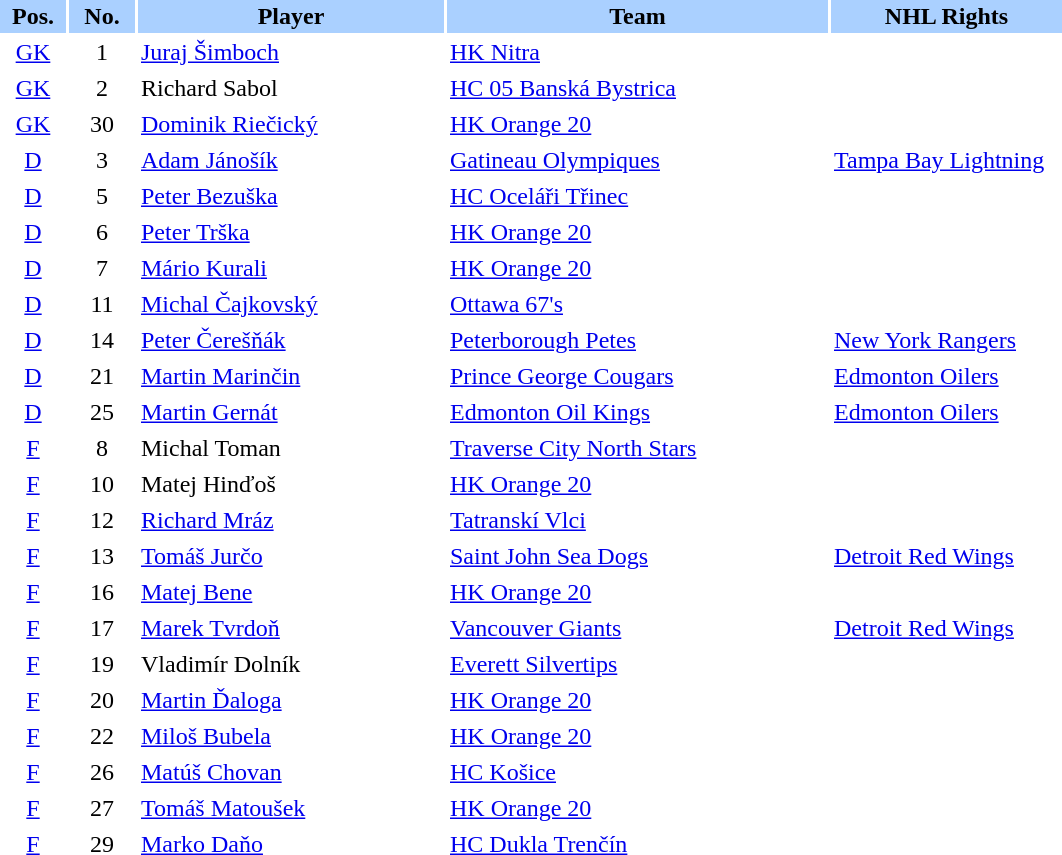<table border="0" cellspacing="2" cellpadding="2">
<tr bgcolor=AAD0FF>
<th width=40>Pos.</th>
<th width=40>No.</th>
<th width=200>Player</th>
<th width=250>Team</th>
<th width=150>NHL Rights</th>
</tr>
<tr>
<td style="text-align:center;"><a href='#'>GK</a></td>
<td style="text-align:center;">1</td>
<td><a href='#'>Juraj Šimboch</a></td>
<td> <a href='#'>HK Nitra</a></td>
<td></td>
</tr>
<tr>
<td style="text-align:center;"><a href='#'>GK</a></td>
<td style="text-align:center;">2</td>
<td>Richard Sabol</td>
<td> <a href='#'>HC 05 Banská Bystrica</a></td>
<td></td>
</tr>
<tr>
<td style="text-align:center;"><a href='#'>GK</a></td>
<td style="text-align:center;">30</td>
<td><a href='#'>Dominik Riečický</a></td>
<td> <a href='#'>HK Orange 20</a></td>
<td></td>
</tr>
<tr>
<td style="text-align:center;"><a href='#'>D</a></td>
<td style="text-align:center;">3</td>
<td><a href='#'>Adam Jánošík</a></td>
<td> <a href='#'>Gatineau Olympiques</a></td>
<td><a href='#'>Tampa Bay Lightning</a></td>
</tr>
<tr>
<td style="text-align:center;"><a href='#'>D</a></td>
<td style="text-align:center;">5</td>
<td><a href='#'>Peter Bezuška</a></td>
<td> <a href='#'>HC Oceláři Třinec</a></td>
<td></td>
</tr>
<tr>
<td style="text-align:center;"><a href='#'>D</a></td>
<td style="text-align:center;">6</td>
<td><a href='#'>Peter Trška</a></td>
<td> <a href='#'>HK Orange 20</a></td>
<td></td>
</tr>
<tr>
<td style="text-align:center;"><a href='#'>D</a></td>
<td style="text-align:center;">7</td>
<td><a href='#'>Mário Kurali</a></td>
<td> <a href='#'>HK Orange 20</a></td>
<td></td>
</tr>
<tr>
<td style="text-align:center;"><a href='#'>D</a></td>
<td style="text-align:center;">11</td>
<td><a href='#'>Michal Čajkovský</a></td>
<td> <a href='#'>Ottawa 67's</a></td>
<td></td>
</tr>
<tr>
<td style="text-align:center;"><a href='#'>D</a></td>
<td style="text-align:center;">14</td>
<td><a href='#'>Peter Čerešňák</a></td>
<td> <a href='#'>Peterborough Petes</a></td>
<td><a href='#'>New York Rangers</a></td>
</tr>
<tr>
<td style="text-align:center;"><a href='#'>D</a></td>
<td style="text-align:center;">21</td>
<td><a href='#'>Martin Marinčin</a></td>
<td> <a href='#'>Prince George Cougars</a></td>
<td><a href='#'>Edmonton Oilers</a></td>
</tr>
<tr>
<td style="text-align:center;"><a href='#'>D</a></td>
<td style="text-align:center;">25</td>
<td><a href='#'>Martin Gernát</a></td>
<td> <a href='#'>Edmonton Oil Kings</a></td>
<td><a href='#'>Edmonton Oilers</a></td>
</tr>
<tr>
<td style="text-align:center;"><a href='#'>F</a></td>
<td style="text-align:center;">8</td>
<td>Michal Toman</td>
<td> <a href='#'>Traverse City North Stars</a></td>
<td></td>
</tr>
<tr>
<td style="text-align:center;"><a href='#'>F</a></td>
<td style="text-align:center;">10</td>
<td>Matej Hinďoš</td>
<td> <a href='#'>HK Orange 20</a></td>
<td></td>
</tr>
<tr>
<td style="text-align:center;"><a href='#'>F</a></td>
<td style="text-align:center;">12</td>
<td><a href='#'>Richard Mráz</a></td>
<td> <a href='#'>Tatranskí Vlci</a></td>
<td></td>
</tr>
<tr>
<td style="text-align:center;"><a href='#'>F</a></td>
<td style="text-align:center;">13</td>
<td><a href='#'>Tomáš Jurčo</a></td>
<td> <a href='#'>Saint John Sea Dogs</a></td>
<td><a href='#'>Detroit Red Wings</a></td>
</tr>
<tr>
<td style="text-align:center;"><a href='#'>F</a></td>
<td style="text-align:center;">16</td>
<td><a href='#'>Matej Bene</a></td>
<td> <a href='#'>HK Orange 20</a></td>
<td></td>
</tr>
<tr>
<td style="text-align:center;"><a href='#'>F</a></td>
<td style="text-align:center;">17</td>
<td><a href='#'>Marek Tvrdoň</a></td>
<td> <a href='#'>Vancouver Giants</a></td>
<td><a href='#'>Detroit Red Wings</a></td>
</tr>
<tr>
<td style="text-align:center;"><a href='#'>F</a></td>
<td style="text-align:center;">19</td>
<td>Vladimír Dolník</td>
<td> <a href='#'>Everett Silvertips</a></td>
<td></td>
</tr>
<tr>
<td style="text-align:center;"><a href='#'>F</a></td>
<td style="text-align:center;">20</td>
<td><a href='#'>Martin Ďaloga</a></td>
<td> <a href='#'>HK Orange 20</a></td>
<td></td>
</tr>
<tr>
<td style="text-align:center;"><a href='#'>F</a></td>
<td style="text-align:center;">22</td>
<td><a href='#'>Miloš Bubela</a></td>
<td> <a href='#'>HK Orange 20</a></td>
<td></td>
</tr>
<tr>
<td style="text-align:center;"><a href='#'>F</a></td>
<td style="text-align:center;">26</td>
<td><a href='#'>Matúš Chovan</a></td>
<td> <a href='#'>HC Košice</a></td>
<td></td>
</tr>
<tr>
<td style="text-align:center;"><a href='#'>F</a></td>
<td style="text-align:center;">27</td>
<td><a href='#'>Tomáš Matoušek</a></td>
<td> <a href='#'>HK Orange 20</a></td>
<td></td>
</tr>
<tr>
<td style="text-align:center;"><a href='#'>F</a></td>
<td style="text-align:center;">29</td>
<td><a href='#'>Marko Daňo</a></td>
<td> <a href='#'>HC Dukla Trenčín</a></td>
<td></td>
</tr>
</table>
